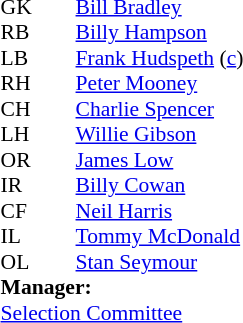<table style="font-size:90%; margin:0.2em auto;" cellspacing="0" cellpadding="0">
<tr>
<th width="25"></th>
<th width="25"></th>
</tr>
<tr>
<td>GK</td>
<td></td>
<td> <a href='#'>Bill Bradley</a></td>
</tr>
<tr>
<td>RB</td>
<td></td>
<td> <a href='#'>Billy Hampson</a></td>
</tr>
<tr>
<td>LB</td>
<td></td>
<td> <a href='#'>Frank Hudspeth</a> (<a href='#'>c</a>)</td>
</tr>
<tr>
<td>RH</td>
<td></td>
<td> <a href='#'>Peter Mooney</a></td>
</tr>
<tr>
<td>CH</td>
<td></td>
<td> <a href='#'>Charlie Spencer</a></td>
</tr>
<tr>
<td>LH</td>
<td></td>
<td> <a href='#'>Willie Gibson</a></td>
</tr>
<tr>
<td>OR</td>
<td></td>
<td> <a href='#'>James Low</a></td>
</tr>
<tr>
<td>IR</td>
<td></td>
<td> <a href='#'>Billy Cowan</a></td>
</tr>
<tr>
<td>CF</td>
<td></td>
<td> <a href='#'>Neil Harris</a></td>
</tr>
<tr>
<td>IL</td>
<td></td>
<td> <a href='#'>Tommy McDonald</a></td>
</tr>
<tr>
<td>OL</td>
<td></td>
<td> <a href='#'>Stan Seymour</a></td>
</tr>
<tr>
<td colspan=3><strong>Manager:</strong></td>
</tr>
<tr>
<td colspan="4"><a href='#'>Selection Committee</a></td>
</tr>
</table>
